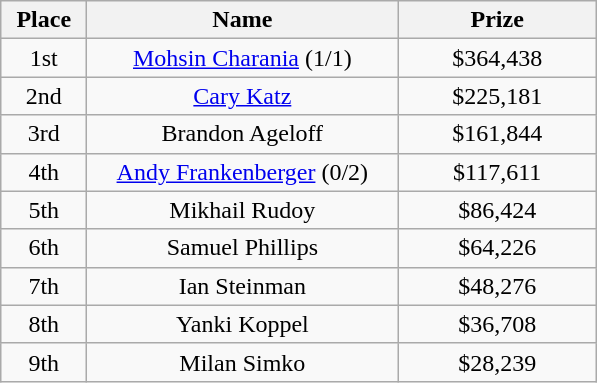<table class="wikitable">
<tr>
<th width="50">Place</th>
<th width="200">Name</th>
<th width="125">Prize</th>
</tr>
<tr>
<td align = "center">1st</td>
<td align = "center"><a href='#'>Mohsin Charania</a> (1/1)</td>
<td align = "center">$364,438</td>
</tr>
<tr>
<td align = "center">2nd</td>
<td align = "center"><a href='#'>Cary Katz</a></td>
<td align = "center">$225,181</td>
</tr>
<tr>
<td align = "center">3rd</td>
<td align = "center">Brandon Ageloff</td>
<td align = "center">$161,844</td>
</tr>
<tr>
<td align = "center">4th</td>
<td align = "center"><a href='#'>Andy Frankenberger</a> (0/2)</td>
<td align = "center">$117,611</td>
</tr>
<tr>
<td align = "center">5th</td>
<td align = "center">Mikhail Rudoy</td>
<td align = "center">$86,424</td>
</tr>
<tr>
<td align = "center">6th</td>
<td align = "center">Samuel Phillips</td>
<td align = "center">$64,226</td>
</tr>
<tr>
<td align = "center">7th</td>
<td align = "center">Ian Steinman</td>
<td align = "center">$48,276</td>
</tr>
<tr>
<td align = "center">8th</td>
<td align = "center">Yanki Koppel</td>
<td align = "center">$36,708</td>
</tr>
<tr>
<td align = "center">9th</td>
<td align = "center">Milan Simko</td>
<td align = "center">$28,239</td>
</tr>
</table>
